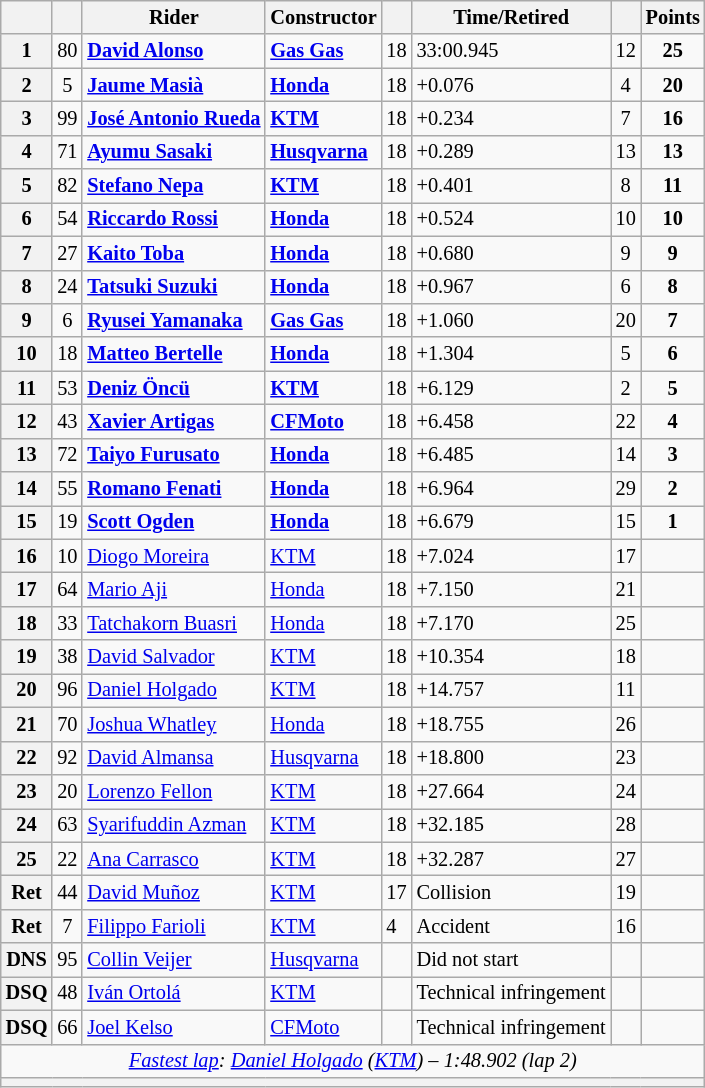<table class="wikitable sortable" style="font-size: 85%;">
<tr>
<th scope="col"></th>
<th scope="col"></th>
<th scope="col">Rider</th>
<th scope="col">Constructor</th>
<th scope="col" class="unsortable"></th>
<th scope="col" class="unsortable">Time/Retired</th>
<th scope="col"></th>
<th scope="col">Points</th>
</tr>
<tr>
<th scope="row">1</th>
<td align="center">80</td>
<td data-sort-value="alo"> <strong><a href='#'>David Alonso</a></strong></td>
<td><strong><a href='#'>Gas Gas</a></strong></td>
<td>18</td>
<td>33:00.945</td>
<td align="center">12</td>
<td align="center"><strong>25</strong></td>
</tr>
<tr>
<th scope="row">2</th>
<td align="center">5</td>
<td data-sort-value="mas"> <strong><a href='#'>Jaume Masià</a></strong></td>
<td><strong><a href='#'>Honda</a></strong></td>
<td>18</td>
<td>+0.076</td>
<td align="center">4</td>
<td align="center"><strong>20</strong></td>
</tr>
<tr>
<th scope="row">3</th>
<td align="center">99</td>
<td data-sort-value="rue"> <strong><a href='#'>José Antonio Rueda</a></strong></td>
<td><strong><a href='#'>KTM</a></strong></td>
<td>18</td>
<td>+0.234</td>
<td align="center">7</td>
<td align="center"><strong>16</strong></td>
</tr>
<tr>
<th scope="row">4</th>
<td align="center">71</td>
<td data-sort-value="sas"> <strong><a href='#'>Ayumu Sasaki</a></strong></td>
<td><strong><a href='#'>Husqvarna</a></strong></td>
<td>18</td>
<td>+0.289</td>
<td align="center">13</td>
<td align="center"><strong>13</strong></td>
</tr>
<tr>
<th scope="row">5</th>
<td align="center">82</td>
<td data-sort-value="nep"> <strong><a href='#'>Stefano Nepa</a></strong></td>
<td><strong><a href='#'>KTM</a></strong></td>
<td>18</td>
<td>+0.401</td>
<td align="center">8</td>
<td align="center"><strong>11</strong></td>
</tr>
<tr>
<th scope="row">6</th>
<td align="center">54</td>
<td data-sort-value="ros"> <strong><a href='#'>Riccardo Rossi</a></strong></td>
<td><strong><a href='#'>Honda</a></strong></td>
<td>18</td>
<td>+0.524</td>
<td align="center">10</td>
<td align="center"><strong>10</strong></td>
</tr>
<tr>
<th scope="row">7</th>
<td align="center">27</td>
<td data-sort-value="tob"> <strong><a href='#'>Kaito Toba</a></strong></td>
<td><strong><a href='#'>Honda</a></strong></td>
<td>18</td>
<td>+0.680</td>
<td align="center">9</td>
<td align="center"><strong>9</strong></td>
</tr>
<tr>
<th scope="row">8</th>
<td align="center">24</td>
<td data-sort-value="suz"> <strong><a href='#'>Tatsuki Suzuki</a></strong></td>
<td><strong><a href='#'>Honda</a></strong></td>
<td>18</td>
<td>+0.967</td>
<td align="center">6</td>
<td align="center"><strong>8</strong></td>
</tr>
<tr>
<th scope="row">9</th>
<td align="center">6</td>
<td data-sort-value="yam"> <strong><a href='#'>Ryusei Yamanaka</a></strong></td>
<td><strong><a href='#'>Gas Gas</a></strong></td>
<td>18</td>
<td>+1.060</td>
<td align="center">20</td>
<td align="center"><strong>7</strong></td>
</tr>
<tr>
<th scope="row">10</th>
<td align="center">18</td>
<td data-sort-value="ber"> <strong><a href='#'>Matteo Bertelle</a></strong></td>
<td><strong><a href='#'>Honda</a></strong></td>
<td>18</td>
<td>+1.304</td>
<td align="center">5</td>
<td align="center"><strong>6</strong></td>
</tr>
<tr>
<th scope="row">11</th>
<td align="center">53</td>
<td data-sort-value="onc"> <strong><a href='#'>Deniz Öncü</a></strong></td>
<td><strong><a href='#'>KTM</a></strong></td>
<td>18</td>
<td>+6.129</td>
<td align="center">2</td>
<td align="center"><strong>5</strong></td>
</tr>
<tr>
<th scope="row">12</th>
<td align="center">43</td>
<td data-sort-value="art"> <strong><a href='#'>Xavier Artigas</a></strong></td>
<td><strong><a href='#'>CFMoto</a></strong></td>
<td>18</td>
<td>+6.458</td>
<td align="center">22</td>
<td align="center"><strong>4</strong></td>
</tr>
<tr>
<th scope="row">13</th>
<td align="center">72</td>
<td data-sort-value="fur"> <strong><a href='#'>Taiyo Furusato</a></strong></td>
<td><strong><a href='#'>Honda</a></strong></td>
<td>18</td>
<td>+6.485</td>
<td align="center">14</td>
<td align="center"><strong>3</strong></td>
</tr>
<tr>
<th scope="row">14</th>
<td align="center">55</td>
<td data-sort-value="fen"> <strong><a href='#'>Romano Fenati</a></strong></td>
<td><strong><a href='#'>Honda</a></strong></td>
<td>18</td>
<td>+6.964</td>
<td align="center">29</td>
<td align="center"><strong>2</strong></td>
</tr>
<tr>
<th scope="row">15</th>
<td align="center">19</td>
<td data-sort-value="ogd"> <strong><a href='#'>Scott Ogden</a></strong></td>
<td><strong><a href='#'>Honda</a></strong></td>
<td>18</td>
<td>+6.679</td>
<td align="center">15</td>
<td align="center"><strong>1</strong></td>
</tr>
<tr>
<th scope="row">16</th>
<td align="center">10</td>
<td data-sort-value="mor"> <a href='#'>Diogo Moreira</a></td>
<td><a href='#'>KTM</a></td>
<td>18</td>
<td>+7.024</td>
<td align="center">17</td>
<td align="center"></td>
</tr>
<tr>
<th scope="row">17</th>
<td align="center">64</td>
<td data-sort-value="aji"> <a href='#'>Mario Aji</a></td>
<td><a href='#'>Honda</a></td>
<td>18</td>
<td>+7.150</td>
<td align="center">21</td>
<td align="center"></td>
</tr>
<tr>
<th scope="row">18</th>
<td align="center">33</td>
<td data-sort-value="bua"> <a href='#'>Tatchakorn Buasri</a></td>
<td><a href='#'>Honda</a></td>
<td>18</td>
<td>+7.170</td>
<td align="center">25</td>
<td align="center"></td>
</tr>
<tr>
<th scope="row">19</th>
<td align="center">38</td>
<td data-sort-value="sal"> <a href='#'>David Salvador</a></td>
<td><a href='#'>KTM</a></td>
<td>18</td>
<td>+10.354</td>
<td align="center">18</td>
<td align="center"></td>
</tr>
<tr>
<th scope="row">20</th>
<td align="center">96</td>
<td data-sort-value="hol"> <a href='#'>Daniel Holgado</a></td>
<td><a href='#'>KTM</a></td>
<td>18</td>
<td>+14.757</td>
<td align="center">11</td>
<td align="center"></td>
</tr>
<tr>
<th scope="row">21</th>
<td align="center">70</td>
<td data-sort-value="wha"> <a href='#'>Joshua Whatley</a></td>
<td><a href='#'>Honda</a></td>
<td>18</td>
<td>+18.755</td>
<td align="center">26</td>
<td align="center"></td>
</tr>
<tr>
<th scope="row">22</th>
<td align="center">92</td>
<td data-sort-value="alm"> <a href='#'>David Almansa</a></td>
<td><a href='#'>Husqvarna</a></td>
<td>18</td>
<td>+18.800</td>
<td align="center">23</td>
<td align="center"></td>
</tr>
<tr>
<th scope="row">23</th>
<td align="center">20</td>
<td data-sort-value="fel"> <a href='#'>Lorenzo Fellon</a></td>
<td><a href='#'>KTM</a></td>
<td>18</td>
<td>+27.664</td>
<td align="center">24</td>
<td align="center"></td>
</tr>
<tr>
<th scope="row">24</th>
<td align="center">63</td>
<td data-sort-value="sya"> <a href='#'>Syarifuddin Azman</a></td>
<td><a href='#'>KTM</a></td>
<td>18</td>
<td>+32.185</td>
<td align="center">28</td>
<td align="center"></td>
</tr>
<tr>
<th scope="row">25</th>
<td align="center">22</td>
<td data-sort-value="car"> <a href='#'>Ana Carrasco</a></td>
<td><a href='#'>KTM</a></td>
<td>18</td>
<td>+32.287</td>
<td align="center">27</td>
<td align="center"></td>
</tr>
<tr>
<th scope="row">Ret</th>
<td align="center">44</td>
<td data-sort-value="mun"> <a href='#'>David Muñoz</a></td>
<td><a href='#'>KTM</a></td>
<td>17</td>
<td>Collision</td>
<td align="center">19</td>
<td></td>
</tr>
<tr>
<th scope="row">Ret</th>
<td align="center">7</td>
<td data-sort-value="far"> <a href='#'>Filippo Farioli</a></td>
<td><a href='#'>KTM</a></td>
<td>4</td>
<td>Accident</td>
<td align="center">16</td>
<td></td>
</tr>
<tr>
<th scope="row">DNS</th>
<td align="center">95</td>
<td data-sort-value="vei"> <a href='#'>Collin Veijer</a></td>
<td><a href='#'>Husqvarna</a></td>
<td></td>
<td>Did not start</td>
<td align="center"></td>
<td align="center"></td>
</tr>
<tr>
<th scope="row">DSQ</th>
<td align="center">48</td>
<td data-sort-value="ort"> <a href='#'>Iván Ortolá</a></td>
<td><a href='#'>KTM</a></td>
<td></td>
<td>Technical infringement</td>
<td align="center"></td>
<td align="center"></td>
</tr>
<tr>
<th scope="row">DSQ</th>
<td align="center">66</td>
<td data-sort-value="kel"> <a href='#'>Joel Kelso</a></td>
<td><a href='#'>CFMoto</a></td>
<td></td>
<td>Technical infringement</td>
<td align="center"></td>
<td align="center"></td>
</tr>
<tr class="sortbottom">
<td colspan="8" style="text-align:center"><em><a href='#'>Fastest lap</a>:  <a href='#'>Daniel Holgado</a> (<a href='#'>KTM</a>) – 1:48.902 (lap 2)</em></td>
</tr>
<tr>
<th colspan=8></th>
</tr>
</table>
